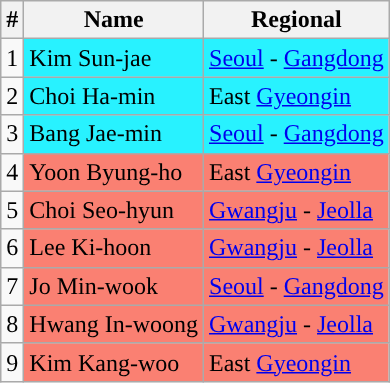<table class="wikitable">
<tr>
<th>#</th>
<th>Name</th>
<th>Regional</th>
</tr>
<tr>
<td>1</td>
<td style="background:#28f2ff;">Kim Sun-jae</td>
<td style="background:#28f2ff;"><a href='#'>Seoul</a> - <a href='#'>Gangdong</a></td>
</tr>
<tr>
<td>2</td>
<td style="background:#28f2ff;">Choi Ha-min</td>
<td style="background:#28f2ff;">East <a href='#'>Gyeongin</a></td>
</tr>
<tr>
<td>3</td>
<td style="background:#28f2ff;">Bang Jae-min</td>
<td style="background:#28f2ff;"><a href='#'>Seoul</a> - <a href='#'>Gangdong</a></td>
</tr>
<tr>
<td>4</td>
<td style="background:#FA8072;">Yoon Byung-ho</td>
<td style="background:#FA8072;">East <a href='#'>Gyeongin</a></td>
</tr>
<tr>
<td>5</td>
<td style="background:#FA8072;">Choi Seo-hyun</td>
<td style="background:#FA8072;"><a href='#'>Gwangju</a> - <a href='#'>Jeolla</a></td>
</tr>
<tr>
<td>6</td>
<td style="background:#FA8072;">Lee Ki-hoon</td>
<td style="background:#FA8072;"><a href='#'>Gwangju</a> - <a href='#'>Jeolla</a></td>
</tr>
<tr>
<td>7</td>
<td style="background:#FA8072;">Jo Min-wook</td>
<td style="background:#FA8072;"><a href='#'>Seoul</a> - <a href='#'>Gangdong</a></td>
</tr>
<tr>
<td>8</td>
<td style="background:#FA8072;">Hwang In-woong</td>
<td style="background:#FA8072;"><a href='#'>Gwangju</a> - <a href='#'>Jeolla</a></td>
</tr>
<tr>
<td>9</td>
<td style="background:#FA8072;">Kim Kang-woo</td>
<td style="background:#FA8072;">East <a href='#'>Gyeongin</a></td>
</tr>
</table>
